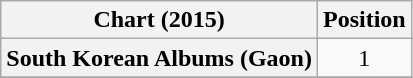<table class="wikitable plainrowheaders" style="text-align:center;">
<tr>
<th>Chart (2015)</th>
<th>Position</th>
</tr>
<tr>
<th scope="row">South Korean Albums (Gaon)</th>
<td>1</td>
</tr>
<tr>
</tr>
</table>
